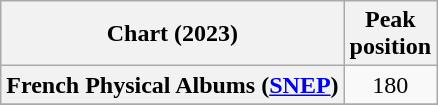<table class="wikitable sortable plainrowheaders" style="text-align:center">
<tr>
<th scope="col">Chart (2023)</th>
<th scope="col">Peak<br>position</th>
</tr>
<tr>
<th scope="row">French Physical Albums (<a href='#'>SNEP</a>)</th>
<td>180</td>
</tr>
<tr>
</tr>
</table>
